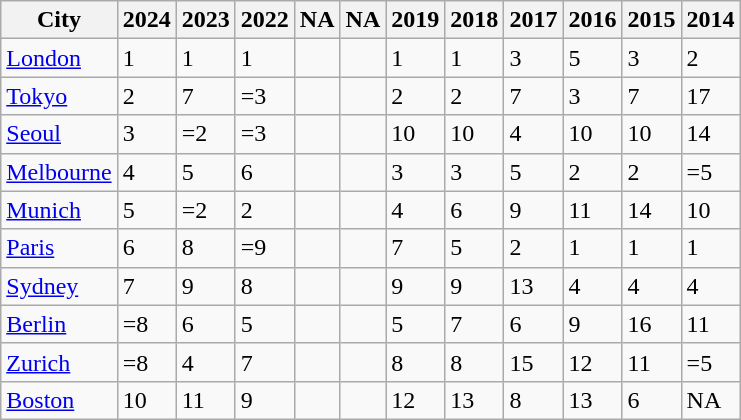<table class="wikitable sortable">
<tr>
<th>City</th>
<th>2024</th>
<th>2023</th>
<th>2022</th>
<th>NA</th>
<th>NA</th>
<th>2019</th>
<th>2018</th>
<th>2017</th>
<th>2016</th>
<th>2015</th>
<th>2014</th>
</tr>
<tr>
<td> <a href='#'>London</a></td>
<td>1</td>
<td>1</td>
<td>1</td>
<td></td>
<td></td>
<td>1</td>
<td>1</td>
<td>3</td>
<td>5</td>
<td>3</td>
<td>2</td>
</tr>
<tr>
<td> <a href='#'>Tokyo</a></td>
<td>2</td>
<td>7</td>
<td>=3</td>
<td></td>
<td></td>
<td>2</td>
<td>2</td>
<td>7</td>
<td>3</td>
<td>7</td>
<td>17</td>
</tr>
<tr>
<td> <a href='#'>Seoul</a></td>
<td>3</td>
<td>=2</td>
<td>=3</td>
<td></td>
<td></td>
<td>10</td>
<td>10</td>
<td>4</td>
<td>10</td>
<td>10</td>
<td>14</td>
</tr>
<tr>
<td> <a href='#'>Melbourne</a></td>
<td>4</td>
<td>5</td>
<td>6</td>
<td></td>
<td></td>
<td>3</td>
<td>3</td>
<td>5</td>
<td>2</td>
<td>2</td>
<td>=5</td>
</tr>
<tr>
<td> <a href='#'>Munich</a></td>
<td>5</td>
<td>=2</td>
<td>2</td>
<td></td>
<td></td>
<td>4</td>
<td>6</td>
<td>9</td>
<td>11</td>
<td>14</td>
<td>10</td>
</tr>
<tr>
<td> <a href='#'>Paris</a></td>
<td>6</td>
<td>8</td>
<td>=9</td>
<td></td>
<td></td>
<td>7</td>
<td>5</td>
<td>2</td>
<td>1</td>
<td>1</td>
<td>1</td>
</tr>
<tr>
<td> <a href='#'>Sydney</a></td>
<td>7</td>
<td>9</td>
<td>8</td>
<td></td>
<td></td>
<td>9</td>
<td>9</td>
<td>13</td>
<td>4</td>
<td>4</td>
<td>4</td>
</tr>
<tr>
<td> <a href='#'>Berlin</a></td>
<td>=8</td>
<td>6</td>
<td>5</td>
<td></td>
<td></td>
<td>5</td>
<td>7</td>
<td>6</td>
<td>9</td>
<td>16</td>
<td>11</td>
</tr>
<tr>
<td> <a href='#'>Zurich</a></td>
<td>=8</td>
<td>4</td>
<td>7</td>
<td></td>
<td></td>
<td>8</td>
<td>8</td>
<td>15</td>
<td>12</td>
<td>11</td>
<td>=5</td>
</tr>
<tr>
<td> <a href='#'>Boston</a></td>
<td>10</td>
<td>11</td>
<td>9</td>
<td></td>
<td></td>
<td>12</td>
<td>13</td>
<td>8</td>
<td>13</td>
<td>6</td>
<td>NA</td>
</tr>
</table>
